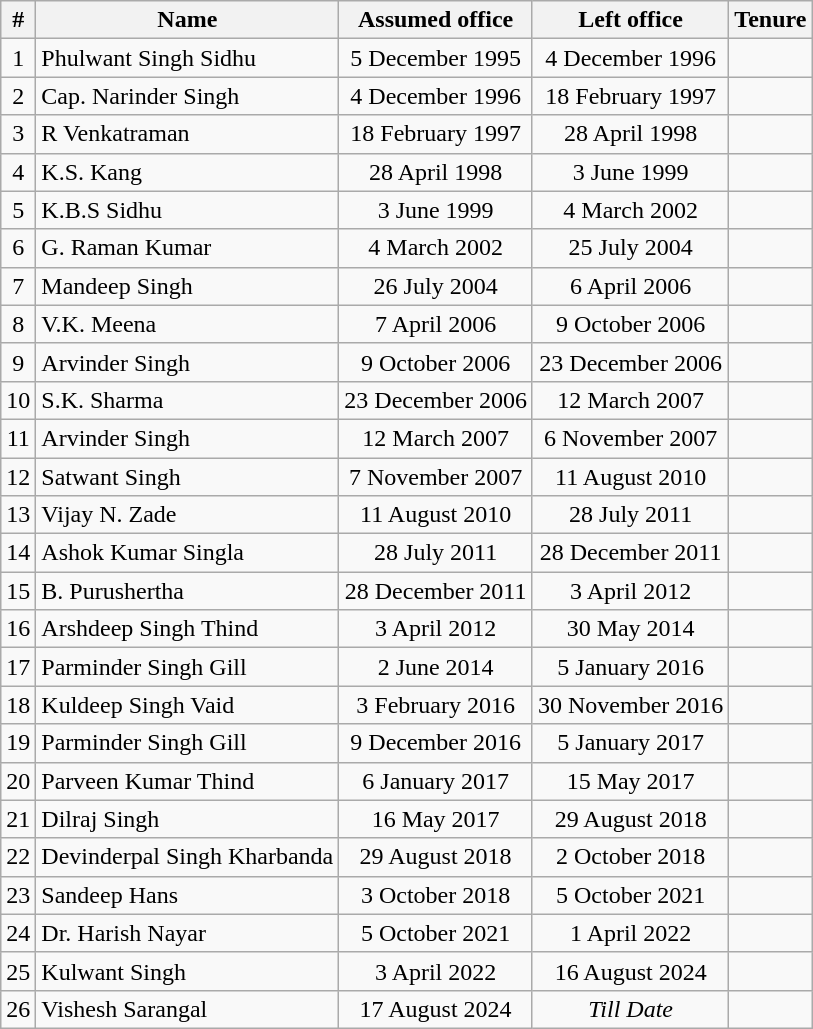<table class="wikitable " style="text-align:center">
<tr>
<th>#</th>
<th>Name</th>
<th>Assumed office</th>
<th>Left office</th>
<th>Tenure</th>
</tr>
<tr>
<td>1</td>
<td align=left>Phulwant Singh Sidhu</td>
<td>5 December 1995</td>
<td>4 December 1996</td>
<td></td>
</tr>
<tr>
<td>2</td>
<td align=left>Cap. Narinder Singh</td>
<td>4 December 1996</td>
<td>18 February 1997</td>
<td></td>
</tr>
<tr>
<td>3</td>
<td align=left>R Venkatraman</td>
<td>18 February 1997</td>
<td>28 April 1998</td>
<td></td>
</tr>
<tr>
<td>4</td>
<td align=left>K.S. Kang</td>
<td>28 April 1998</td>
<td>3 June 1999</td>
<td></td>
</tr>
<tr>
<td>5</td>
<td align=left>K.B.S Sidhu</td>
<td>3 June 1999</td>
<td>4 March 2002</td>
<td></td>
</tr>
<tr>
<td>6</td>
<td align=left>G. Raman Kumar</td>
<td>4 March 2002</td>
<td>25 July 2004</td>
<td></td>
</tr>
<tr>
<td>7</td>
<td align=left>Mandeep Singh</td>
<td>26 July 2004</td>
<td>6 April 2006</td>
<td></td>
</tr>
<tr>
<td>8</td>
<td align=left>V.K. Meena</td>
<td>7 April 2006</td>
<td>9 October 2006</td>
<td></td>
</tr>
<tr>
<td>9</td>
<td align=left>Arvinder Singh</td>
<td>9 October 2006</td>
<td>23 December 2006</td>
<td></td>
</tr>
<tr>
<td>10</td>
<td align=left>S.K. Sharma</td>
<td>23 December 2006</td>
<td>12 March 2007</td>
<td></td>
</tr>
<tr>
<td>11</td>
<td align=left>Arvinder Singh</td>
<td>12 March 2007</td>
<td>6 November 2007</td>
<td></td>
</tr>
<tr>
<td>12</td>
<td align=left>Satwant Singh</td>
<td>7 November 2007</td>
<td>11 August 2010</td>
<td></td>
</tr>
<tr>
<td>13</td>
<td align=left>Vijay N. Zade</td>
<td>11 August 2010</td>
<td>28 July 2011</td>
<td></td>
</tr>
<tr>
<td>14</td>
<td align=left>Ashok Kumar Singla</td>
<td>28 July 2011</td>
<td>28 December 2011</td>
<td></td>
</tr>
<tr>
<td>15</td>
<td align=left>B. Purushertha</td>
<td>28 December 2011</td>
<td>3 April 2012</td>
<td></td>
</tr>
<tr>
<td>16</td>
<td align=left>Arshdeep Singh Thind</td>
<td>3 April 2012</td>
<td>30 May 2014</td>
<td></td>
</tr>
<tr>
<td>17</td>
<td align=left>Parminder Singh Gill</td>
<td>2 June 2014</td>
<td>5 January 2016</td>
<td></td>
</tr>
<tr>
<td>18</td>
<td align=left>Kuldeep Singh Vaid</td>
<td>3 February 2016</td>
<td>30 November 2016</td>
<td></td>
</tr>
<tr>
<td>19</td>
<td align=left>Parminder Singh Gill</td>
<td>9 December 2016</td>
<td>5 January 2017</td>
<td></td>
</tr>
<tr>
<td>20</td>
<td align=left>Parveen Kumar Thind</td>
<td>6 January 2017</td>
<td>15 May 2017</td>
<td></td>
</tr>
<tr>
<td>21</td>
<td align=left>Dilraj Singh</td>
<td>16 May 2017</td>
<td>29 August 2018</td>
<td></td>
</tr>
<tr>
<td>22</td>
<td align=left>Devinderpal Singh Kharbanda</td>
<td>29 August 2018</td>
<td>2 October 2018</td>
<td></td>
</tr>
<tr>
<td>23</td>
<td align=left>Sandeep Hans</td>
<td>3 October 2018</td>
<td>5 October 2021</td>
<td></td>
</tr>
<tr>
<td>24</td>
<td align=left>Dr. Harish Nayar</td>
<td>5 October 2021</td>
<td>1 April 2022</td>
<td></td>
</tr>
<tr>
<td>25</td>
<td align=left>Kulwant Singh</td>
<td>3 April 2022</td>
<td>16 August 2024</td>
<td></td>
</tr>
<tr>
<td>26</td>
<td align=left>Vishesh Sarangal</td>
<td>17 August 2024</td>
<td><em>Till Date</em></td>
<td></td>
</tr>
</table>
